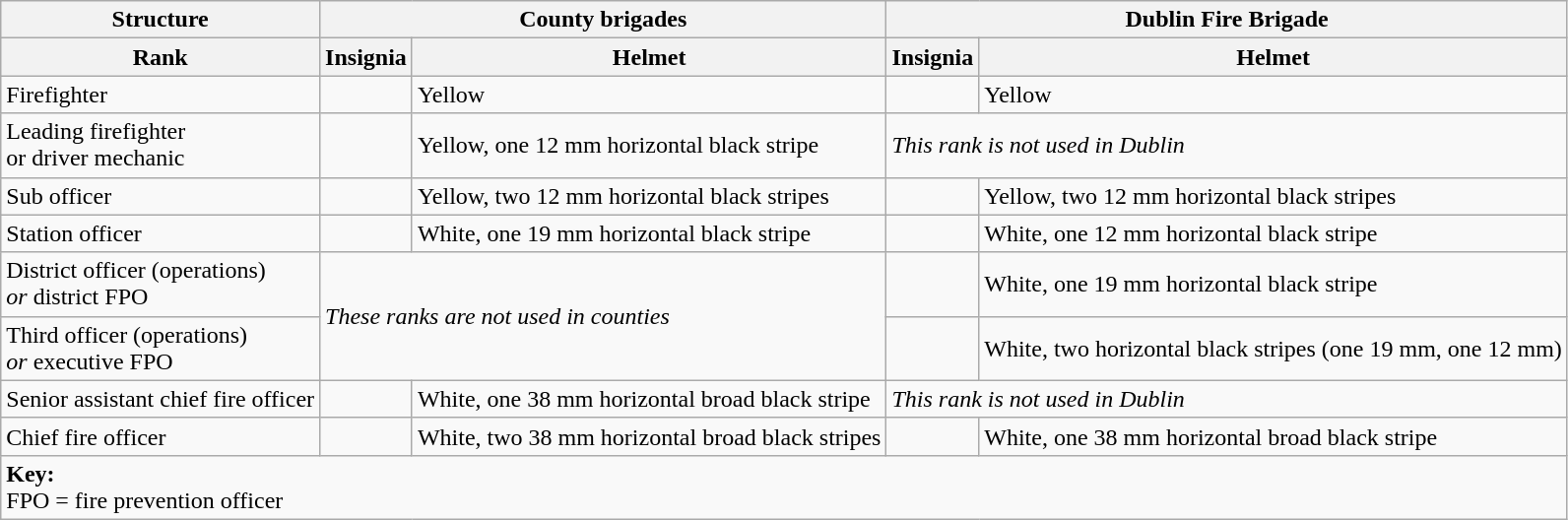<table class="wikitable">
<tr>
<th>Structure</th>
<th colspan="2">County brigades</th>
<th colspan="2">Dublin Fire Brigade</th>
</tr>
<tr>
<th>Rank</th>
<th>Insignia</th>
<th>Helmet</th>
<th>Insignia</th>
<th>Helmet</th>
</tr>
<tr>
<td>Firefighter</td>
<td></td>
<td>Yellow</td>
<td></td>
<td>Yellow</td>
</tr>
<tr>
<td>Leading firefighter<br>or driver mechanic</td>
<td></td>
<td>Yellow, one 12 mm horizontal black stripe</td>
<td colspan="2"><em>This rank is not used in Dublin</em></td>
</tr>
<tr>
<td>Sub officer</td>
<td></td>
<td>Yellow, two 12 mm horizontal black stripes</td>
<td></td>
<td>Yellow, two 12 mm horizontal black stripes</td>
</tr>
<tr>
<td>Station officer</td>
<td></td>
<td>White, one 19 mm horizontal black stripe</td>
<td></td>
<td>White, one 12 mm horizontal black stripe</td>
</tr>
<tr>
<td>District officer (operations)<br><em>or</em> district FPO</td>
<td colspan="2" rowspan="2"><em>These ranks are not used in counties</em></td>
<td></td>
<td>White, one 19 mm horizontal black stripe</td>
</tr>
<tr>
<td>Third officer (operations)<br><em>or</em> executive FPO</td>
<td></td>
<td>White, two horizontal black stripes (one 19 mm, one 12 mm)</td>
</tr>
<tr>
<td>Senior assistant chief fire officer</td>
<td></td>
<td>White, one 38 mm horizontal broad black stripe</td>
<td colspan="2"><em>This rank is not used in Dublin</em></td>
</tr>
<tr>
<td>Chief fire officer</td>
<td></td>
<td>White, two 38 mm horizontal broad black stripes</td>
<td></td>
<td>White, one 38 mm horizontal broad black stripe</td>
</tr>
<tr>
<td colspan="5"><strong>Key:</strong><br>FPO = fire prevention officer</td>
</tr>
</table>
